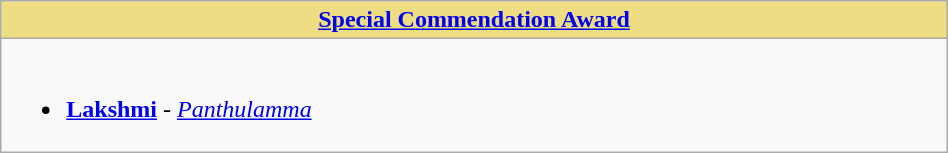<table class="wikitable" width=50% |>
<tr>
<th !  style="background:#eedd82; text-align:center; width:50%;"><a href='#'>Special Commendation Award</a></th>
</tr>
<tr>
<td valign="top"><br><ul><li><strong><a href='#'>Lakshmi</a></strong> - <em><a href='#'>Panthulamma</a></em></li></ul></td>
</tr>
</table>
